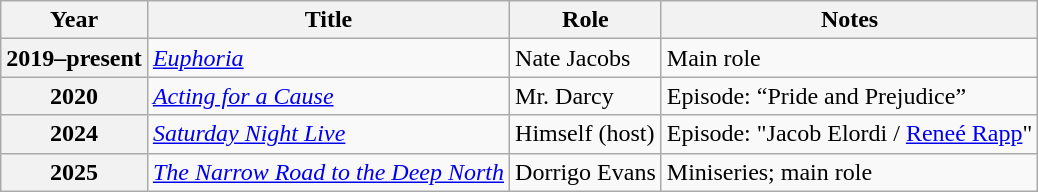<table class="wikitable plainrowheaders sortable">
<tr>
<th scope="col">Year</th>
<th scope="col">Title</th>
<th scope="col">Role</th>
<th scope="col" class="unsortable">Notes</th>
</tr>
<tr>
<th scope="row">2019–present</th>
<td><em><a href='#'>Euphoria</a></em></td>
<td>Nate Jacobs</td>
<td>Main role</td>
</tr>
<tr>
<th scope="row">2020</th>
<td><em><a href='#'>Acting for a Cause</a></em></td>
<td>Mr. Darcy</td>
<td>Episode: “Pride and Prejudice”</td>
</tr>
<tr>
<th scope="row">2024</th>
<td><em><a href='#'>Saturday Night Live</a></em></td>
<td>Himself (host)</td>
<td>Episode: "Jacob Elordi / <a href='#'>Reneé Rapp</a>"</td>
</tr>
<tr>
<th scope="row">2025</th>
<td data-sort-value="Narrow Road to the Deep North, The"><em><a href='#'>The Narrow Road to the Deep North</a></em></td>
<td>Dorrigo Evans</td>
<td>Miniseries; main role</td>
</tr>
</table>
